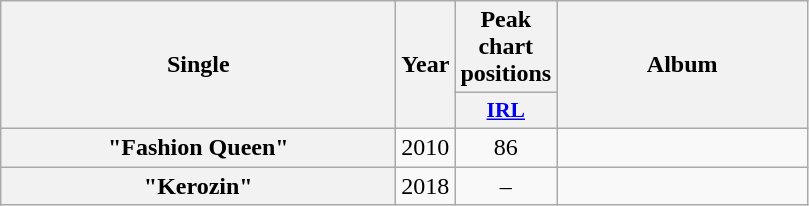<table class="wikitable plainrowheaders" style="text-align:center;" border="1">
<tr>
<th scope="col" rowspan="2" style="width:16em;">Single</th>
<th scope="col" rowspan="2">Year</th>
<th scope="col" colspan="1">Peak chart positions</th>
<th scope="col" rowspan="2" style="width:10em">Album</th>
</tr>
<tr>
<th scope="col" style="width:3em;font-size:90%;"><a href='#'>IRL</a></th>
</tr>
<tr>
<th scope="row">"Fashion Queen"</th>
<td>2010</td>
<td>86</td>
</tr>
<tr>
<th scope="row">"Kerozin"</th>
<td>2018</td>
<td>–</td>
<td></td>
</tr>
</table>
